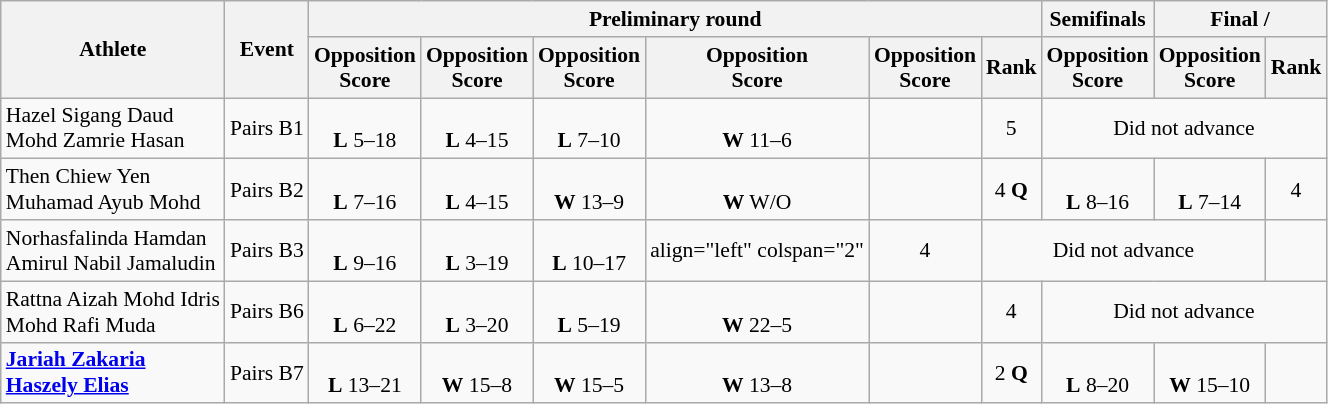<table class=wikitable style="font-size:90%">
<tr>
<th rowspan="2">Athlete</th>
<th rowspan="2">Event</th>
<th colspan="6">Preliminary round</th>
<th>Semifinals</th>
<th colspan=2>Final / </th>
</tr>
<tr>
<th>Opposition<br>Score</th>
<th>Opposition<br>Score</th>
<th>Opposition<br>Score</th>
<th>Opposition<br>Score</th>
<th>Opposition<br>Score</th>
<th>Rank</th>
<th>Opposition<br>Score</th>
<th>Opposition<br>Score</th>
<th>Rank</th>
</tr>
<tr align=center>
<td align=left>Hazel Sigang Daud<br>Mohd Zamrie Hasan</td>
<td align=left>Pairs B1</td>
<td><br><strong>L</strong> 5–18</td>
<td><br><strong>L</strong> 4–15</td>
<td><br><strong>L</strong> 7–10</td>
<td><br><strong>W</strong> 11–6</td>
<td></td>
<td>5</td>
<td colspan="3">Did not advance</td>
</tr>
<tr align=center>
<td align=left>Then Chiew Yen<br>Muhamad Ayub Mohd</td>
<td align=left>Pairs B2</td>
<td><br><strong>L</strong> 7–16</td>
<td><br><strong>L</strong> 4–15</td>
<td><br><strong>W</strong> 13–9</td>
<td><br><strong>W</strong> W/O</td>
<td></td>
<td>4 <strong>Q</strong></td>
<td><br><strong>L</strong> 8–16</td>
<td><br><strong>L</strong> 7–14</td>
<td>4</td>
</tr>
<tr align=center>
<td align=left>Norhasfalinda Hamdan<br>Amirul Nabil Jamaludin</td>
<td align=left>Pairs B3</td>
<td><br><strong>L</strong> 9–16</td>
<td><br><strong>L</strong> 3–19</td>
<td><br><strong>L</strong> 10–17</td>
<td>align="left" colspan="2" </td>
<td>4</td>
<td colspan="3">Did not advance</td>
</tr>
<tr align=center>
<td align=left>Rattna Aizah Mohd Idris<br>Mohd Rafi Muda</td>
<td align=left>Pairs B6</td>
<td><br><strong>L</strong> 6–22</td>
<td><br><strong>L</strong> 3–20</td>
<td><br><strong>L</strong> 5–19</td>
<td><br><strong>W</strong> 22–5</td>
<td></td>
<td>4</td>
<td colspan="3">Did not advance</td>
</tr>
<tr align=center>
<td align=left><strong><a href='#'>Jariah Zakaria</a><br><a href='#'>Haszely Elias</a></strong></td>
<td align=left>Pairs B7</td>
<td><br><strong>L</strong> 13–21</td>
<td><br><strong>W</strong> 15–8</td>
<td><br><strong>W</strong> 15–5</td>
<td><br><strong>W</strong> 13–8</td>
<td></td>
<td>2 <strong>Q</strong></td>
<td><br><strong>L</strong> 8–20</td>
<td><br><strong>W</strong> 15–10</td>
<td></td>
</tr>
</table>
